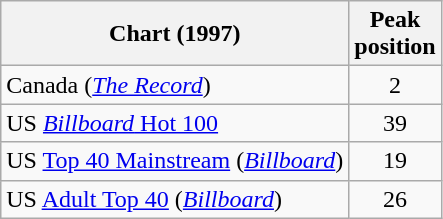<table class="wikitable sortable">
<tr>
<th align="left">Chart (1997)</th>
<th align="center">Peak<br>position</th>
</tr>
<tr>
<td>Canada (<em><a href='#'>The Record</a></em>)</td>
<td align="center">2</td>
</tr>
<tr>
<td>US <a href='#'><em>Billboard</em> Hot 100</a></td>
<td align="center">39</td>
</tr>
<tr>
<td>US <a href='#'>Top 40 Mainstream</a> (<em><a href='#'>Billboard</a></em>)</td>
<td align="center">19</td>
</tr>
<tr>
<td>US <a href='#'>Adult Top 40</a> (<em><a href='#'>Billboard</a></em>)</td>
<td align="center">26</td>
</tr>
</table>
